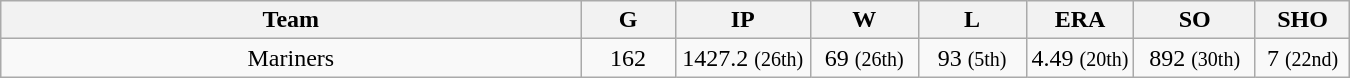<table class="wikitable sortable">
<tr>
<th bgcolor="#DDDDFF" width="43%">Team</th>
<th bgcolor="#DDDDFF" width="7%">G</th>
<th bgcolor="#DDDDFF" width="10%">IP</th>
<th bgcolor="#DDDDFF" width="8%">W</th>
<th bgcolor="#DDDDFF" width="8%">L</th>
<th bgcolor="#DDDDFF" width="8%">ERA</th>
<th bgcolor="#DDDDFF" width="9%">SO</th>
<th bgcolor="#DDDDFF" width="7%">SHO</th>
</tr>
<tr align="center">
<td>Mariners</td>
<td>162</td>
<td>1427.2 <small>(26th)</small></td>
<td>69 <small>(26th)</small></td>
<td>93 <small>(5th)</small></td>
<td>4.49 <small>(20th)</small></td>
<td>892 <small>(30th)</small></td>
<td>7 <small>(22nd)</small></td>
</tr>
</table>
